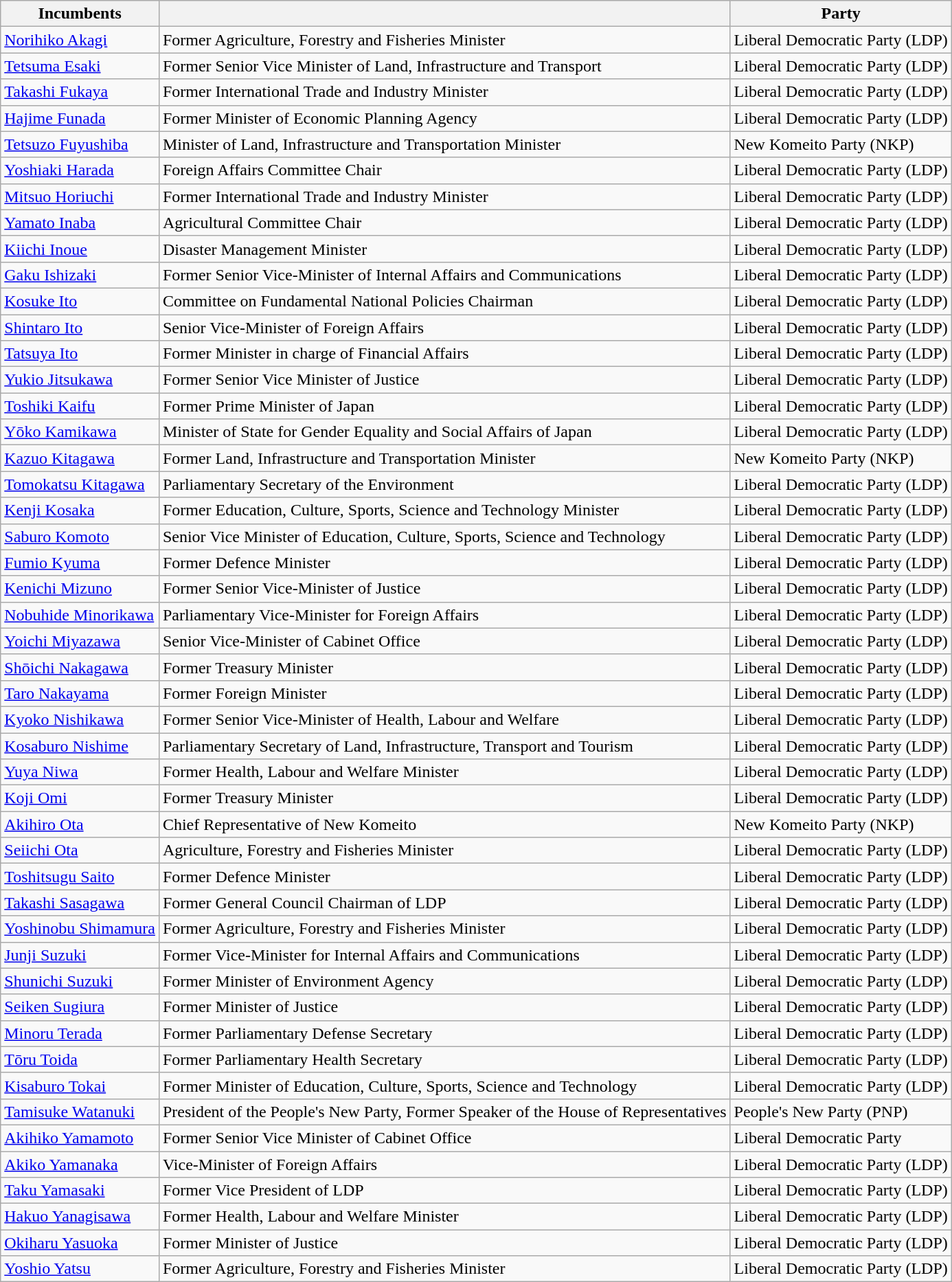<table class="wikitable">
<tr>
<th>Incumbents</th>
<th></th>
<th>Party</th>
</tr>
<tr>
<td><a href='#'>Norihiko Akagi</a></td>
<td>Former Agriculture, Forestry and Fisheries Minister</td>
<td>Liberal Democratic Party (LDP)</td>
</tr>
<tr>
<td><a href='#'>Tetsuma Esaki</a></td>
<td>Former Senior Vice Minister of Land, Infrastructure and Transport</td>
<td>Liberal Democratic Party (LDP)</td>
</tr>
<tr>
<td><a href='#'>Takashi Fukaya</a></td>
<td>Former International Trade and Industry Minister</td>
<td>Liberal Democratic Party (LDP)</td>
</tr>
<tr>
<td><a href='#'>Hajime Funada</a></td>
<td>Former Minister of Economic Planning Agency</td>
<td>Liberal Democratic Party (LDP)</td>
</tr>
<tr>
<td><a href='#'>Tetsuzo Fuyushiba</a></td>
<td>Minister of Land, Infrastructure and Transportation Minister</td>
<td>New Komeito Party (NKP)</td>
</tr>
<tr>
<td><a href='#'>Yoshiaki Harada</a></td>
<td>Foreign Affairs Committee Chair</td>
<td>Liberal Democratic Party (LDP)</td>
</tr>
<tr>
<td><a href='#'>Mitsuo Horiuchi</a></td>
<td>Former International Trade and Industry Minister</td>
<td>Liberal Democratic Party (LDP)</td>
</tr>
<tr>
<td><a href='#'>Yamato Inaba</a></td>
<td>Agricultural Committee Chair</td>
<td>Liberal Democratic Party (LDP)</td>
</tr>
<tr>
<td><a href='#'>Kiichi Inoue</a></td>
<td>Disaster Management Minister</td>
<td>Liberal Democratic Party (LDP)</td>
</tr>
<tr>
<td><a href='#'>Gaku Ishizaki</a></td>
<td>Former Senior Vice-Minister of Internal Affairs and Communications</td>
<td>Liberal Democratic Party (LDP)</td>
</tr>
<tr>
<td><a href='#'>Kosuke Ito</a></td>
<td>Committee on Fundamental National Policies Chairman</td>
<td>Liberal Democratic Party (LDP)</td>
</tr>
<tr>
<td><a href='#'>Shintaro Ito</a></td>
<td>Senior Vice-Minister of Foreign Affairs</td>
<td>Liberal Democratic Party (LDP)</td>
</tr>
<tr>
<td><a href='#'>Tatsuya Ito</a></td>
<td>Former Minister in charge of Financial Affairs</td>
<td>Liberal Democratic Party (LDP)</td>
</tr>
<tr>
<td><a href='#'>Yukio Jitsukawa</a></td>
<td>Former Senior Vice Minister of Justice</td>
<td>Liberal Democratic Party (LDP)</td>
</tr>
<tr>
<td><a href='#'>Toshiki Kaifu</a></td>
<td>Former Prime Minister of Japan</td>
<td>Liberal Democratic Party (LDP)</td>
</tr>
<tr>
<td><a href='#'>Yōko Kamikawa</a></td>
<td>Minister of State for Gender Equality and Social Affairs of Japan</td>
<td>Liberal Democratic Party (LDP)</td>
</tr>
<tr>
<td><a href='#'>Kazuo Kitagawa</a></td>
<td>Former Land, Infrastructure and Transportation Minister</td>
<td>New Komeito Party (NKP)</td>
</tr>
<tr>
<td><a href='#'>Tomokatsu Kitagawa</a></td>
<td>Parliamentary Secretary of the Environment</td>
<td>Liberal Democratic Party (LDP)</td>
</tr>
<tr>
<td><a href='#'>Kenji Kosaka</a></td>
<td>Former Education, Culture, Sports, Science and Technology Minister</td>
<td>Liberal Democratic Party (LDP)</td>
</tr>
<tr>
<td><a href='#'>Saburo Komoto</a></td>
<td>Senior Vice Minister of Education, Culture, Sports, Science and Technology</td>
<td>Liberal Democratic Party (LDP)</td>
</tr>
<tr>
<td><a href='#'>Fumio Kyuma</a></td>
<td>Former Defence Minister</td>
<td>Liberal Democratic Party (LDP)</td>
</tr>
<tr>
<td><a href='#'>Kenichi Mizuno</a></td>
<td>Former Senior Vice-Minister of Justice</td>
<td>Liberal Democratic Party (LDP)</td>
</tr>
<tr>
<td><a href='#'>Nobuhide Minorikawa</a></td>
<td>Parliamentary Vice-Minister for Foreign Affairs</td>
<td>Liberal Democratic Party (LDP)</td>
</tr>
<tr>
<td><a href='#'>Yoichi Miyazawa</a></td>
<td>Senior Vice-Minister of Cabinet Office</td>
<td>Liberal Democratic Party (LDP)</td>
</tr>
<tr>
<td><a href='#'>Shōichi Nakagawa</a></td>
<td>Former Treasury Minister</td>
<td>Liberal Democratic Party (LDP)</td>
</tr>
<tr>
<td><a href='#'>Taro Nakayama</a></td>
<td>Former Foreign Minister</td>
<td>Liberal Democratic Party (LDP)</td>
</tr>
<tr>
<td><a href='#'>Kyoko Nishikawa</a></td>
<td>Former Senior Vice-Minister of Health, Labour and Welfare</td>
<td>Liberal Democratic Party (LDP)</td>
</tr>
<tr>
<td><a href='#'>Kosaburo Nishime</a></td>
<td>Parliamentary Secretary of Land, Infrastructure, Transport and Tourism</td>
<td>Liberal Democratic Party (LDP)</td>
</tr>
<tr>
<td><a href='#'>Yuya Niwa</a></td>
<td>Former Health, Labour and Welfare Minister</td>
<td>Liberal Democratic Party (LDP)</td>
</tr>
<tr>
<td><a href='#'>Koji Omi</a></td>
<td>Former Treasury Minister</td>
<td>Liberal Democratic Party (LDP)</td>
</tr>
<tr>
<td><a href='#'>Akihiro Ota</a></td>
<td>Chief Representative of New Komeito</td>
<td>New Komeito Party (NKP)</td>
</tr>
<tr>
<td><a href='#'>Seiichi Ota</a></td>
<td>Agriculture, Forestry and Fisheries Minister</td>
<td>Liberal Democratic Party (LDP)</td>
</tr>
<tr>
<td><a href='#'>Toshitsugu Saito</a></td>
<td>Former Defence Minister</td>
<td>Liberal Democratic Party (LDP)</td>
</tr>
<tr>
<td><a href='#'>Takashi Sasagawa</a></td>
<td>Former General Council Chairman of LDP</td>
<td>Liberal Democratic Party (LDP)</td>
</tr>
<tr>
<td><a href='#'>Yoshinobu Shimamura</a></td>
<td>Former Agriculture, Forestry and Fisheries Minister</td>
<td>Liberal Democratic Party (LDP)</td>
</tr>
<tr>
<td><a href='#'>Junji Suzuki</a></td>
<td>Former Vice-Minister for Internal Affairs and Communications</td>
<td>Liberal Democratic Party (LDP)</td>
</tr>
<tr>
<td><a href='#'>Shunichi Suzuki</a></td>
<td>Former Minister of Environment Agency</td>
<td>Liberal Democratic Party (LDP)</td>
</tr>
<tr>
<td><a href='#'>Seiken Sugiura</a></td>
<td>Former Minister of Justice</td>
<td>Liberal Democratic Party (LDP)</td>
</tr>
<tr>
<td><a href='#'>Minoru Terada</a></td>
<td>Former Parliamentary Defense Secretary</td>
<td>Liberal Democratic Party (LDP)</td>
</tr>
<tr>
<td><a href='#'>Tōru Toida</a></td>
<td>Former Parliamentary Health Secretary</td>
<td>Liberal Democratic Party (LDP)</td>
</tr>
<tr>
<td><a href='#'>Kisaburo Tokai</a></td>
<td>Former Minister of Education, Culture, Sports, Science and Technology</td>
<td>Liberal Democratic Party (LDP)</td>
</tr>
<tr>
<td><a href='#'>Tamisuke Watanuki</a></td>
<td>President of the People's New Party, Former Speaker of the House of Representatives</td>
<td>People's New Party (PNP)</td>
</tr>
<tr>
<td><a href='#'>Akihiko Yamamoto</a></td>
<td>Former Senior Vice Minister of Cabinet Office</td>
<td>Liberal Democratic Party</td>
</tr>
<tr>
<td><a href='#'>Akiko Yamanaka</a></td>
<td>Vice-Minister of Foreign Affairs</td>
<td>Liberal Democratic Party (LDP)</td>
</tr>
<tr>
<td><a href='#'>Taku Yamasaki</a></td>
<td>Former Vice President of LDP</td>
<td>Liberal Democratic Party (LDP)</td>
</tr>
<tr>
<td><a href='#'>Hakuo Yanagisawa</a></td>
<td>Former Health, Labour and Welfare Minister</td>
<td>Liberal Democratic Party (LDP)</td>
</tr>
<tr>
<td><a href='#'>Okiharu Yasuoka</a></td>
<td>Former Minister of Justice</td>
<td>Liberal Democratic Party (LDP)</td>
</tr>
<tr>
<td><a href='#'>Yoshio Yatsu</a></td>
<td>Former Agriculture, Forestry and Fisheries Minister</td>
<td>Liberal Democratic Party (LDP)</td>
</tr>
</table>
